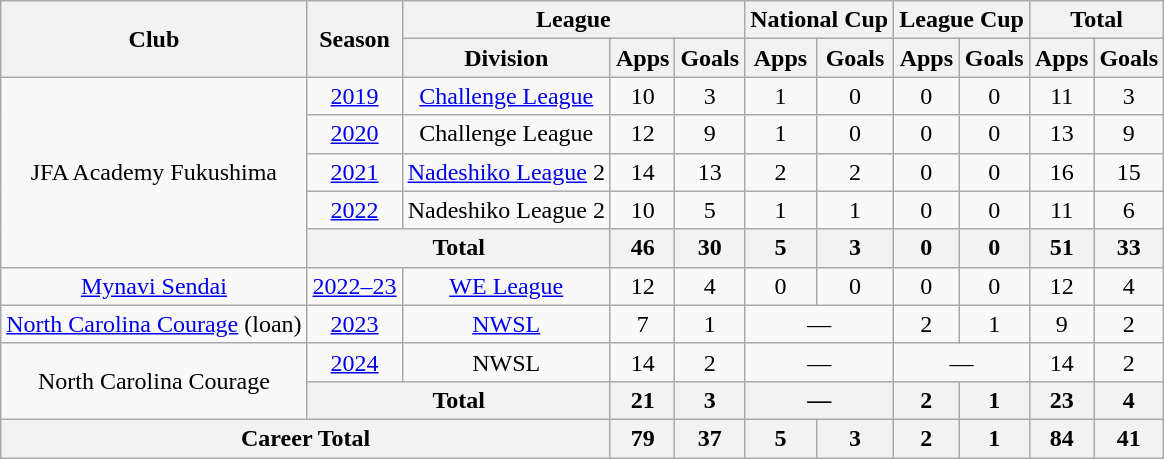<table class="wikitable" style="text-align:center">
<tr>
<th rowspan="2">Club</th>
<th rowspan="2">Season</th>
<th colspan="3">League</th>
<th colspan="2">National Cup</th>
<th colspan="2">League Cup</th>
<th colspan="2">Total</th>
</tr>
<tr>
<th>Division</th>
<th>Apps</th>
<th>Goals</th>
<th>Apps</th>
<th>Goals</th>
<th>Apps</th>
<th>Goals</th>
<th>Apps</th>
<th>Goals</th>
</tr>
<tr>
<td rowspan="5">JFA Academy Fukushima</td>
<td><a href='#'>2019</a></td>
<td><a href='#'>Challenge League</a></td>
<td>10</td>
<td>3</td>
<td>1</td>
<td>0</td>
<td>0</td>
<td>0</td>
<td>11</td>
<td>3</td>
</tr>
<tr>
<td><a href='#'>2020</a></td>
<td>Challenge League</td>
<td>12</td>
<td>9</td>
<td>1</td>
<td>0</td>
<td>0</td>
<td>0</td>
<td>13</td>
<td>9</td>
</tr>
<tr>
<td><a href='#'>2021</a></td>
<td><a href='#'>Nadeshiko League</a> 2</td>
<td>14</td>
<td>13</td>
<td>2</td>
<td>2</td>
<td>0</td>
<td>0</td>
<td>16</td>
<td>15</td>
</tr>
<tr>
<td><a href='#'>2022</a></td>
<td>Nadeshiko League 2</td>
<td>10</td>
<td>5</td>
<td>1</td>
<td>1</td>
<td>0</td>
<td>0</td>
<td>11</td>
<td>6</td>
</tr>
<tr>
<th colspan="2">Total</th>
<th>46</th>
<th>30</th>
<th>5</th>
<th>3</th>
<th>0</th>
<th>0</th>
<th>51</th>
<th>33</th>
</tr>
<tr>
<td><a href='#'>Mynavi Sendai</a></td>
<td><a href='#'>2022–23</a></td>
<td><a href='#'>WE League</a></td>
<td>12</td>
<td>4</td>
<td>0</td>
<td>0</td>
<td>0</td>
<td>0</td>
<td>12</td>
<td>4</td>
</tr>
<tr>
<td><a href='#'>North Carolina Courage</a> (loan)</td>
<td><a href='#'>2023</a></td>
<td><a href='#'>NWSL</a></td>
<td>7</td>
<td>1</td>
<td colspan="2">—</td>
<td>2</td>
<td>1</td>
<td>9</td>
<td>2</td>
</tr>
<tr>
<td rowspan="2">North Carolina Courage</td>
<td><a href='#'>2024</a></td>
<td>NWSL</td>
<td>14</td>
<td>2</td>
<td colspan="2">—</td>
<td colspan="2">—</td>
<td>14</td>
<td>2</td>
</tr>
<tr>
<th colspan="2">Total</th>
<th>21</th>
<th>3</th>
<th colspan="2">—</th>
<th>2</th>
<th>1</th>
<th>23</th>
<th>4</th>
</tr>
<tr>
<th colspan="3">Career Total</th>
<th>79</th>
<th>37</th>
<th>5</th>
<th>3</th>
<th>2</th>
<th>1</th>
<th>84</th>
<th>41</th>
</tr>
</table>
